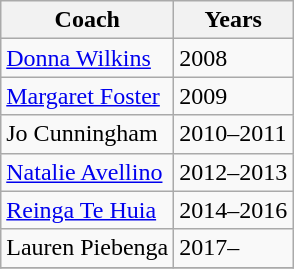<table class="wikitable collapsible">
<tr>
<th>Coach</th>
<th>Years</th>
</tr>
<tr>
<td><a href='#'>Donna Wilkins</a></td>
<td>2008</td>
</tr>
<tr>
<td><a href='#'>Margaret Foster</a></td>
<td>2009</td>
</tr>
<tr>
<td>Jo Cunningham</td>
<td>2010–2011</td>
</tr>
<tr>
<td><a href='#'>Natalie Avellino</a></td>
<td>2012–2013</td>
</tr>
<tr>
<td><a href='#'>Reinga Te Huia</a></td>
<td>2014–2016</td>
</tr>
<tr>
<td>Lauren Piebenga</td>
<td>2017–</td>
</tr>
<tr>
</tr>
</table>
